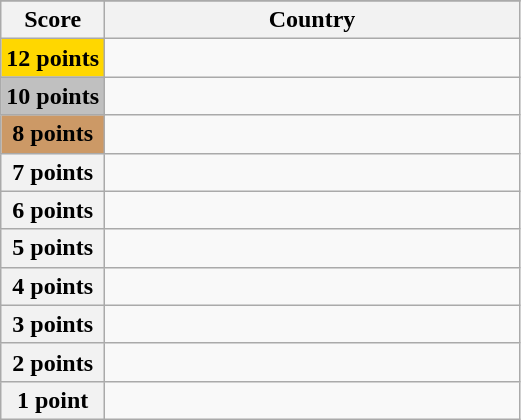<table class="wikitable">
<tr>
</tr>
<tr>
<th scope="col" width="20%">Score</th>
<th scope="col">Country</th>
</tr>
<tr>
<th scope="row" style="background:gold">12 points</th>
<td></td>
</tr>
<tr>
<th scope="row" style="background:silver">10 points</th>
<td></td>
</tr>
<tr>
<th scope="row" style="background:#CC9966">8 points</th>
<td></td>
</tr>
<tr>
<th scope="row">7 points</th>
<td></td>
</tr>
<tr>
<th scope="row">6 points</th>
<td></td>
</tr>
<tr>
<th scope="row">5 points</th>
<td></td>
</tr>
<tr>
<th scope="row">4 points</th>
<td></td>
</tr>
<tr>
<th scope="row">3 points</th>
<td></td>
</tr>
<tr>
<th scope="row">2 points</th>
<td></td>
</tr>
<tr>
<th scope="row">1 point</th>
<td></td>
</tr>
</table>
